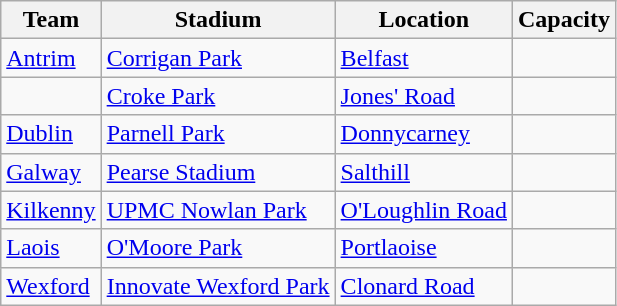<table class="wikitable sortable">
<tr>
<th>Team</th>
<th>Stadium</th>
<th>Location</th>
<th>Capacity</th>
</tr>
<tr>
<td><a href='#'>Antrim</a></td>
<td><a href='#'>Corrigan Park</a></td>
<td><a href='#'>Belfast</a></td>
<td style="text-align:center"></td>
</tr>
<tr>
<td></td>
<td><a href='#'>Croke Park</a></td>
<td><a href='#'>Jones' Road</a></td>
<td style="text-align:center"></td>
</tr>
<tr>
<td><a href='#'>Dublin</a></td>
<td><a href='#'>Parnell Park</a></td>
<td><a href='#'>Donnycarney</a></td>
<td style="text-align:center"></td>
</tr>
<tr>
<td><a href='#'>Galway</a></td>
<td><a href='#'>Pearse Stadium</a></td>
<td><a href='#'>Salthill</a></td>
<td style="text-align:center"></td>
</tr>
<tr>
<td><a href='#'>Kilkenny</a></td>
<td><a href='#'>UPMC Nowlan Park</a></td>
<td><a href='#'>O'Loughlin Road</a></td>
<td style="text-align:center"></td>
</tr>
<tr>
<td><a href='#'>Laois</a></td>
<td><a href='#'>O'Moore Park</a></td>
<td><a href='#'>Portlaoise</a></td>
<td style="text-align:center"></td>
</tr>
<tr>
<td><a href='#'>Wexford</a></td>
<td><a href='#'>Innovate Wexford Park</a></td>
<td><a href='#'>Clonard Road</a></td>
<td style="text-align:center"></td>
</tr>
</table>
